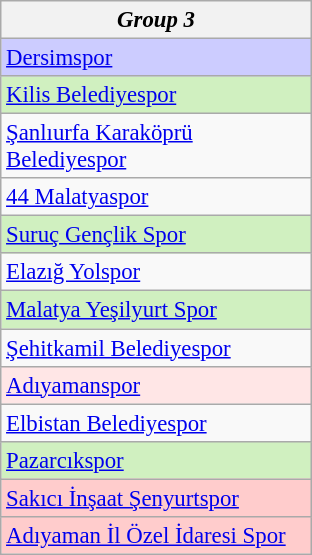<table class="wikitable collapsible collapsed" style="font-size:95%;">
<tr>
<th colspan="1" width="200"><em>Group 3</em></th>
</tr>
<tr>
<td style="background:#ccccff;"><a href='#'>Dersimspor</a></td>
</tr>
<tr>
<td style="background:#D0F0C0;"><a href='#'>Kilis Belediyespor</a></td>
</tr>
<tr>
<td><a href='#'>Şanlıurfa Karaköprü Belediyespor</a></td>
</tr>
<tr>
<td><a href='#'>44 Malatyaspor</a></td>
</tr>
<tr>
<td style="background:#D0F0C0;"><a href='#'>Suruç Gençlik Spor</a></td>
</tr>
<tr>
<td><a href='#'>Elazığ Yolspor</a></td>
</tr>
<tr>
<td style="background:#D0F0C0;"><a href='#'>Malatya Yeşilyurt Spor</a></td>
</tr>
<tr>
<td><a href='#'>Şehitkamil Belediyespor</a></td>
</tr>
<tr>
<td style="background:#FFE6E6;"><a href='#'>Adıyamanspor</a></td>
</tr>
<tr>
<td><a href='#'>Elbistan Belediyespor</a></td>
</tr>
<tr>
<td style="background:#D0F0C0;"><a href='#'>Pazarcıkspor</a></td>
</tr>
<tr>
<td style="background:#fcc;"><a href='#'>Sakıcı İnşaat Şenyurtspor</a></td>
</tr>
<tr>
<td style="background:#fcc;"><a href='#'>Adıyaman İl Özel İdaresi Spor</a></td>
</tr>
</table>
